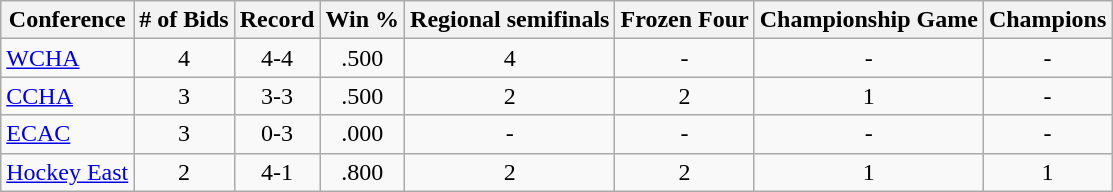<table class="wikitable sortable">
<tr>
<th>Conference</th>
<th># of Bids</th>
<th>Record</th>
<th>Win %</th>
<th>Regional semifinals</th>
<th>Frozen Four</th>
<th>Championship Game</th>
<th>Champions</th>
</tr>
<tr align="center">
<td align="left"><a href='#'>WCHA</a></td>
<td>4</td>
<td>4-4</td>
<td>.500</td>
<td>4</td>
<td>-</td>
<td>-</td>
<td>-</td>
</tr>
<tr align="center">
<td align="left"><a href='#'>CCHA</a></td>
<td>3</td>
<td>3-3</td>
<td>.500</td>
<td>2</td>
<td>2</td>
<td>1</td>
<td>-</td>
</tr>
<tr align="center">
<td align="left"><a href='#'>ECAC</a></td>
<td>3</td>
<td>0-3</td>
<td>.000</td>
<td>-</td>
<td>-</td>
<td>-</td>
<td>-</td>
</tr>
<tr align="center">
<td align="left"><a href='#'>Hockey East</a></td>
<td>2</td>
<td>4-1</td>
<td>.800</td>
<td>2</td>
<td>2</td>
<td>1</td>
<td>1</td>
</tr>
</table>
